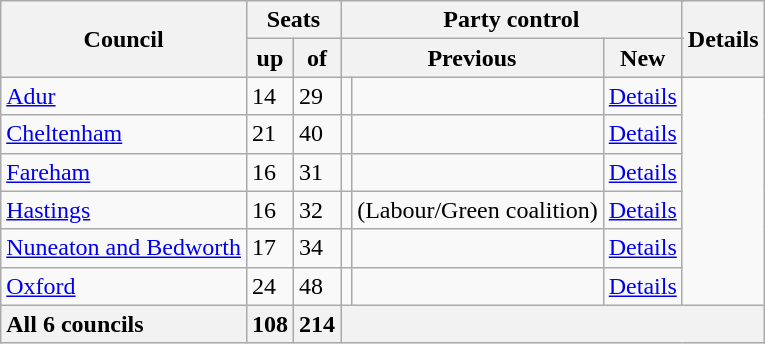<table class="wikitable sortable">
<tr>
<th rowspan="2">Council</th>
<th colspan="2">Seats</th>
<th colspan="4">Party control</th>
<th rowspan="2">Details</th>
</tr>
<tr>
<th>up</th>
<th>of</th>
<th colspan="2">Previous</th>
<th colspan="2">New</th>
</tr>
<tr>
<td><a href='#'>Adur</a></td>
<td>14</td>
<td>29</td>
<td></td>
<td></td>
<td><a href='#'>Details</a></td>
</tr>
<tr>
<td><a href='#'>Cheltenham</a></td>
<td>21</td>
<td>40</td>
<td></td>
<td></td>
<td><a href='#'>Details</a></td>
</tr>
<tr>
<td><a href='#'>Fareham</a></td>
<td>16</td>
<td>31</td>
<td></td>
<td></td>
<td><a href='#'>Details</a></td>
</tr>
<tr>
<td><a href='#'>Hastings</a></td>
<td>16</td>
<td>32</td>
<td></td>
<td> (Labour/Green coalition)</td>
<td><a href='#'>Details</a></td>
</tr>
<tr>
<td><a href='#'>Nuneaton and Bedworth</a></td>
<td>17</td>
<td>34</td>
<td></td>
<td></td>
<td><a href='#'>Details</a></td>
</tr>
<tr>
<td><a href='#'>Oxford</a></td>
<td>24</td>
<td>48</td>
<td></td>
<td></td>
<td><a href='#'>Details</a></td>
</tr>
<tr class="sortbottom">
<th style="text-align:left;">All 6 councils</th>
<th>108</th>
<th>214</th>
<th colspan="5"></th>
</tr>
</table>
